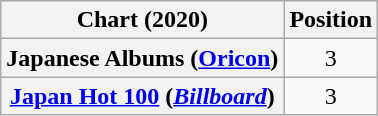<table class="wikitable plainrowheaders" style="text-align:center">
<tr>
<th scope="col">Chart (2020)</th>
<th scope="col">Position</th>
</tr>
<tr>
<th scope="row">Japanese Albums (<a href='#'>Oricon</a>)</th>
<td>3</td>
</tr>
<tr>
<th scope="row"><a href='#'>Japan Hot 100</a> (<em><a href='#'>Billboard</a></em>)</th>
<td>3</td>
</tr>
</table>
